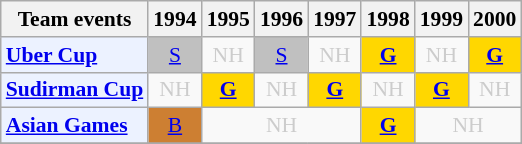<table class="wikitable" style="font-size: 90%; text-align:center">
<tr>
<th>Team events</th>
<th>1994</th>
<th>1995</th>
<th>1996</th>
<th>1997</th>
<th>1998</th>
<th>1999</th>
<th>2000</th>
</tr>
<tr>
<td bgcolor="#ECF2FF"; align="left"><strong><a href='#'>Uber Cup</a></strong></td>
<td bgcolor=silver><a href='#'>S</a></td>
<td style=color:#ccc>NH</td>
<td bgcolor=silver><a href='#'>S</a></td>
<td style=color:#ccc>NH</td>
<td bgcolor=gold><strong><a href='#'>G</a></strong></td>
<td style=color:#ccc>NH</td>
<td bgcolor=gold><strong><a href='#'>G</a></strong></td>
</tr>
<tr>
<td bgcolor="#ECF2FF"; align="left"><strong><a href='#'>Sudirman Cup</a></strong></td>
<td style=color:#ccc>NH</td>
<td bgcolor=gold><strong><a href='#'>G</a></strong></td>
<td style=color:#ccc>NH</td>
<td bgcolor=gold><strong><a href='#'>G</a></strong></td>
<td style=color:#ccc>NH</td>
<td bgcolor=gold><strong><a href='#'>G</a></strong></td>
<td style=color:#ccc>NH</td>
</tr>
<tr>
<td bgcolor="#ECF2FF"; align="left"><strong><a href='#'>Asian Games</a></strong></td>
<td bgcolor=CD7F32><a href='#'>B</a></td>
<td colspan="3" style=color:#ccc>NH</td>
<td bgcolor=gold><strong><a href='#'>G</a></strong></td>
<td colspan="2" style=color:#ccc>NH</td>
</tr>
<tr>
</tr>
</table>
